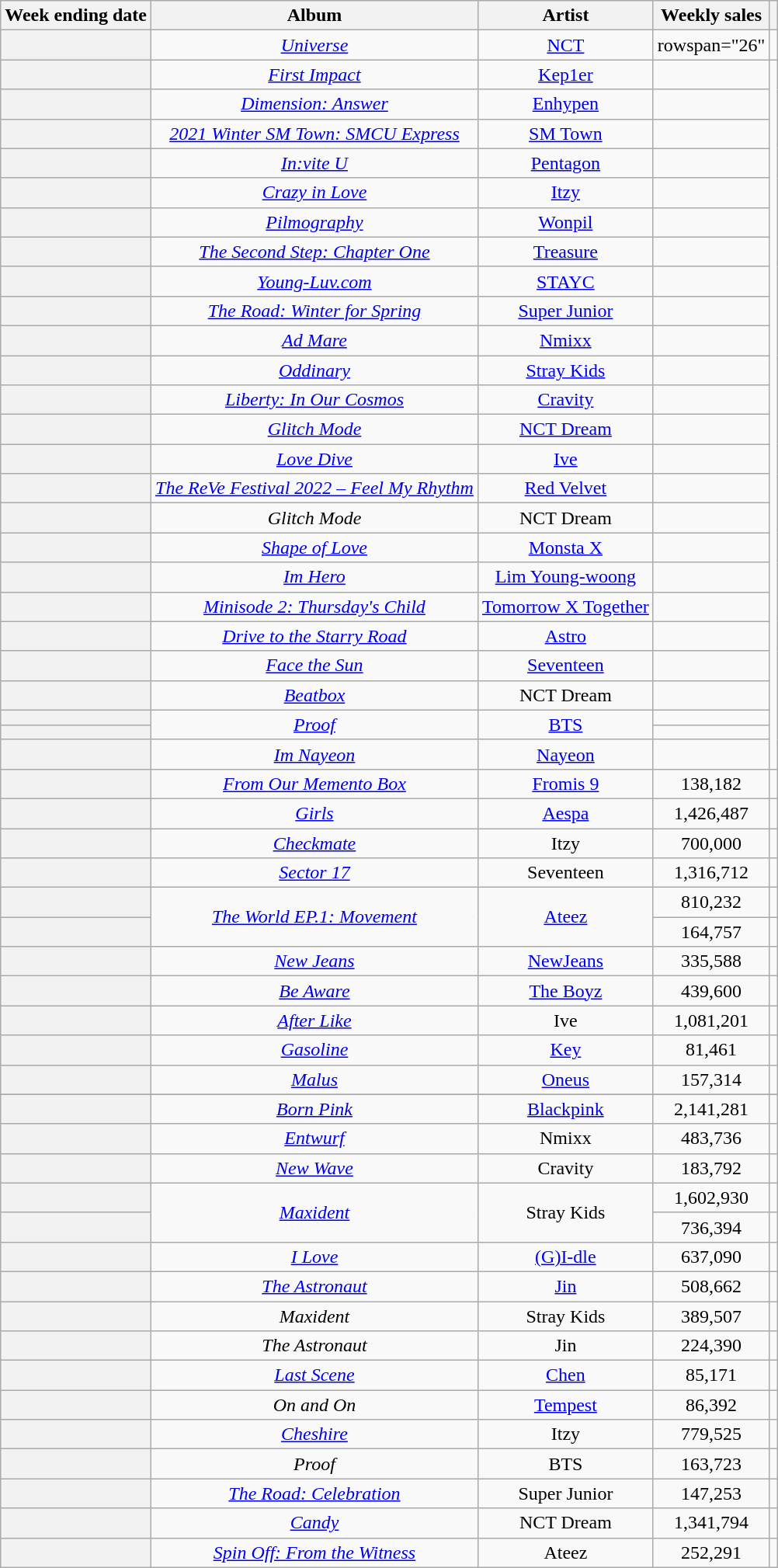<table class="wikitable sortable plainrowheaders" style="text-align:center">
<tr>
<th scope="col">Week ending date</th>
<th scope="col">Album</th>
<th scope="col">Artist</th>
<th scope="col">Weekly sales</th>
<th scope="col" class="unsortable"></th>
</tr>
<tr>
<th scope="row"></th>
<td><em><a href='#'>Universe</a></em></td>
<td><a href='#'>NCT</a></td>
<td>rowspan="26" </td>
<td></td>
</tr>
<tr>
<th scope="row"></th>
<td><em><a href='#'>First Impact</a></em></td>
<td><a href='#'>Kep1er</a></td>
<td></td>
</tr>
<tr>
<th scope="row"></th>
<td><em><a href='#'>Dimension: Answer</a></em></td>
<td><a href='#'>Enhypen</a></td>
<td></td>
</tr>
<tr>
<th scope="row"></th>
<td><em><a href='#'>2021 Winter SM Town: SMCU Express</a></em></td>
<td><a href='#'>SM Town</a></td>
<td></td>
</tr>
<tr>
<th scope="row"></th>
<td><em><a href='#'>In:vite U</a></em></td>
<td><a href='#'>Pentagon</a></td>
<td></td>
</tr>
<tr>
<th scope="row"></th>
<td><em><a href='#'>Crazy in Love</a></em></td>
<td><a href='#'>Itzy</a></td>
<td></td>
</tr>
<tr>
<th scope="row"></th>
<td><em><a href='#'>Pilmography</a></em></td>
<td><a href='#'>Wonpil</a></td>
<td></td>
</tr>
<tr>
<th scope="row"></th>
<td><em><a href='#'>The Second Step: Chapter One</a></em></td>
<td><a href='#'>Treasure</a></td>
<td></td>
</tr>
<tr>
<th scope="row"></th>
<td><em><a href='#'>Young-Luv.com</a></em></td>
<td><a href='#'>STAYC</a></td>
<td></td>
</tr>
<tr>
<th scope="row"></th>
<td><em><a href='#'>The Road: Winter for Spring</a></em></td>
<td><a href='#'>Super Junior</a></td>
<td></td>
</tr>
<tr>
<th scope="row"></th>
<td><em><a href='#'>Ad Mare</a></em></td>
<td><a href='#'>Nmixx</a></td>
<td></td>
</tr>
<tr>
<th scope="row"></th>
<td><em><a href='#'>Oddinary</a></em></td>
<td><a href='#'>Stray Kids</a></td>
<td></td>
</tr>
<tr>
<th scope="row"></th>
<td><em><a href='#'>Liberty: In Our Cosmos</a></em></td>
<td><a href='#'>Cravity</a></td>
<td></td>
</tr>
<tr>
<th scope="row"></th>
<td><em><a href='#'>Glitch Mode</a></em></td>
<td><a href='#'>NCT Dream</a></td>
<td></td>
</tr>
<tr>
<th scope="row"></th>
<td><em><a href='#'>Love Dive</a></em></td>
<td><a href='#'>Ive</a></td>
<td></td>
</tr>
<tr>
<th scope="row"></th>
<td><em><a href='#'>The ReVe Festival 2022 – Feel My Rhythm</a></em></td>
<td><a href='#'>Red Velvet</a></td>
<td></td>
</tr>
<tr>
<th scope="row"></th>
<td><em>Glitch Mode</em></td>
<td>NCT Dream</td>
<td></td>
</tr>
<tr>
<th scope="row"></th>
<td><em><a href='#'>Shape of Love</a></em></td>
<td><a href='#'>Monsta X</a></td>
<td></td>
</tr>
<tr>
<th scope="row"></th>
<td><em><a href='#'>Im Hero</a></em></td>
<td><a href='#'>Lim Young-woong</a></td>
<td></td>
</tr>
<tr>
<th scope="row"></th>
<td><em><a href='#'>Minisode 2: Thursday's Child</a></em></td>
<td><a href='#'>Tomorrow X Together</a></td>
<td></td>
</tr>
<tr>
<th scope="row"></th>
<td><em><a href='#'>Drive to the Starry Road</a></em></td>
<td><a href='#'>Astro</a></td>
<td></td>
</tr>
<tr>
<th scope="row"></th>
<td><em><a href='#'>Face the Sun</a></em></td>
<td><a href='#'>Seventeen</a></td>
<td></td>
</tr>
<tr>
<th scope="row"></th>
<td><em><a href='#'>Beatbox</a></em></td>
<td>NCT Dream</td>
<td></td>
</tr>
<tr>
<th scope="row"></th>
<td rowspan="2"><em><a href='#'>Proof</a></em></td>
<td rowspan="2"><a href='#'>BTS</a></td>
<td></td>
</tr>
<tr>
<th scope="row"></th>
<td></td>
</tr>
<tr>
<th scope="row"></th>
<td><em><a href='#'>Im Nayeon</a></em></td>
<td><a href='#'>Nayeon</a></td>
<td></td>
</tr>
<tr>
<th scope="row"></th>
<td><em><a href='#'>From Our Memento Box</a></em></td>
<td><a href='#'>Fromis 9</a></td>
<td>138,182</td>
<td></td>
</tr>
<tr>
<th scope="row"></th>
<td><em><a href='#'>Girls</a></em></td>
<td><a href='#'>Aespa</a></td>
<td>1,426,487</td>
<td></td>
</tr>
<tr>
<th scope="row"></th>
<td><em><a href='#'>Checkmate</a></em></td>
<td>Itzy</td>
<td>700,000</td>
<td></td>
</tr>
<tr>
<th scope="row"></th>
<td><em><a href='#'>Sector 17</a></em></td>
<td>Seventeen</td>
<td>1,316,712</td>
<td></td>
</tr>
<tr>
<th scope="row"></th>
<td rowspan="2"><em><a href='#'>The World EP.1: Movement</a></em></td>
<td rowspan="2"><a href='#'>Ateez</a></td>
<td>810,232</td>
<td></td>
</tr>
<tr>
<th scope="row"></th>
<td>164,757</td>
<td></td>
</tr>
<tr>
<th scope="row"></th>
<td><em><a href='#'>New Jeans</a></em></td>
<td><a href='#'>NewJeans</a></td>
<td>335,588</td>
<td></td>
</tr>
<tr>
<th scope="row"></th>
<td><em><a href='#'>Be Aware</a></em></td>
<td><a href='#'>The Boyz</a></td>
<td>439,600</td>
<td></td>
</tr>
<tr>
<th scope="row"></th>
<td><em><a href='#'>After Like</a></em></td>
<td>Ive</td>
<td>1,081,201</td>
<td></td>
</tr>
<tr>
<th scope="row"></th>
<td><em><a href='#'>Gasoline</a></em></td>
<td><a href='#'>Key</a></td>
<td>81,461</td>
<td></td>
</tr>
<tr>
<th scope="row"></th>
<td><em><a href='#'>Malus</a></em></td>
<td><a href='#'>Oneus</a></td>
<td>157,314</td>
<td></td>
</tr>
<tr>
</tr>
<tr>
<th scope="row"></th>
<td><em><a href='#'>Born Pink</a></em></td>
<td><a href='#'>Blackpink</a></td>
<td>2,141,281</td>
<td></td>
</tr>
<tr>
<th scope="row"></th>
<td><em><a href='#'>Entwurf</a></em></td>
<td>Nmixx</td>
<td>483,736</td>
<td></td>
</tr>
<tr>
<th scope="row"></th>
<td><em><a href='#'>New Wave</a></em></td>
<td>Cravity</td>
<td>183,792</td>
<td></td>
</tr>
<tr>
<th scope="row"></th>
<td rowspan="2"><em><a href='#'>Maxident</a></em></td>
<td rowspan="2">Stray Kids</td>
<td>1,602,930</td>
<td></td>
</tr>
<tr>
<th scope="row"></th>
<td>736,394</td>
<td></td>
</tr>
<tr>
<th scope="row"></th>
<td><em><a href='#'>I Love</a></em></td>
<td><a href='#'>(G)I-dle</a></td>
<td>637,090</td>
<td></td>
</tr>
<tr>
<th scope="row"></th>
<td><em><a href='#'>The Astronaut</a></em></td>
<td><a href='#'>Jin</a></td>
<td>508,662</td>
<td></td>
</tr>
<tr>
<th scope="row"></th>
<td><em>Maxident</em></td>
<td>Stray Kids</td>
<td>389,507</td>
<td></td>
</tr>
<tr>
<th scope="row"></th>
<td><em>The Astronaut</em></td>
<td>Jin</td>
<td>224,390</td>
<td></td>
</tr>
<tr>
<th scope="row"></th>
<td><em><a href='#'>Last Scene</a></em></td>
<td><a href='#'>Chen</a></td>
<td>85,171</td>
<td></td>
</tr>
<tr>
<th scope="row"></th>
<td><em>On and On</em></td>
<td><a href='#'>Tempest</a></td>
<td>86,392</td>
<td></td>
</tr>
<tr>
<th scope="row"></th>
<td><em><a href='#'>Cheshire</a></em></td>
<td>Itzy</td>
<td>779,525</td>
<td></td>
</tr>
<tr>
<th scope="row"></th>
<td><em>Proof</em></td>
<td>BTS</td>
<td>163,723</td>
<td></td>
</tr>
<tr>
<th scope="row"></th>
<td><em><a href='#'>The Road: Celebration</a></em></td>
<td>Super Junior</td>
<td>147,253</td>
<td></td>
</tr>
<tr>
<th scope="row"></th>
<td><em><a href='#'>Candy</a></em></td>
<td>NCT Dream</td>
<td>1,341,794</td>
<td></td>
</tr>
<tr>
<th scope="row"></th>
<td><em><a href='#'>Spin Off: From the Witness</a></em></td>
<td>Ateez</td>
<td>252,291</td>
<td></td>
</tr>
</table>
